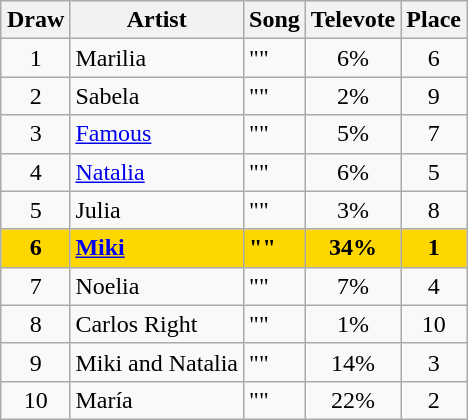<table class="sortable wikitable" style="margin: 1em auto 1em auto; text-align:center">
<tr>
<th>Draw</th>
<th>Artist</th>
<th>Song</th>
<th>Televote</th>
<th>Place</th>
</tr>
<tr>
<td>1</td>
<td align="left">Marilia</td>
<td align="left">""</td>
<td>6%</td>
<td>6</td>
</tr>
<tr>
<td>2</td>
<td align="left">Sabela</td>
<td align="left">""</td>
<td>2%</td>
<td>9</td>
</tr>
<tr>
<td>3</td>
<td align="left"><a href='#'>Famous</a></td>
<td align="left">""</td>
<td>5%</td>
<td>7</td>
</tr>
<tr>
<td>4</td>
<td align="left"><a href='#'>Natalia</a></td>
<td align="left">""</td>
<td>6%</td>
<td>5</td>
</tr>
<tr>
<td>5</td>
<td align="left">Julia</td>
<td align="left">""</td>
<td>3%</td>
<td>8</td>
</tr>
<tr style="font-weight:bold; background:gold;">
<td>6</td>
<td align="left"><a href='#'>Miki</a></td>
<td align="left">""</td>
<td>34%</td>
<td>1</td>
</tr>
<tr>
<td>7</td>
<td align="left">Noelia</td>
<td align="left">""</td>
<td>7%</td>
<td>4</td>
</tr>
<tr>
<td>8</td>
<td align="left">Carlos Right</td>
<td align="left">""</td>
<td>1%</td>
<td>10</td>
</tr>
<tr>
<td>9</td>
<td align="left">Miki and Natalia</td>
<td align="left">""</td>
<td>14%</td>
<td>3</td>
</tr>
<tr>
<td>10</td>
<td align="left">María</td>
<td align="left">""</td>
<td>22%</td>
<td>2</td>
</tr>
</table>
